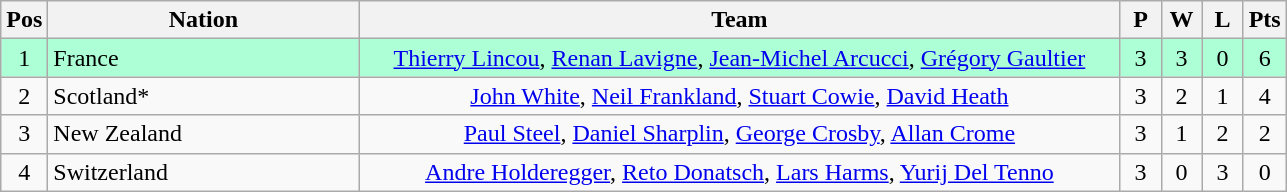<table class="wikitable" style="font-size: 100%">
<tr>
<th width=20>Pos</th>
<th width=200>Nation</th>
<th width=500>Team</th>
<th width=20>P</th>
<th width=20>W</th>
<th width=20>L</th>
<th width=20>Pts</th>
</tr>
<tr align=center style="background: #ADFFD6;">
<td>1</td>
<td align="left"> France</td>
<td><a href='#'>Thierry Lincou</a>, <a href='#'>Renan Lavigne</a>, <a href='#'>Jean-Michel Arcucci</a>, <a href='#'>Grégory Gaultier</a></td>
<td>3</td>
<td>3</td>
<td>0</td>
<td>6</td>
</tr>
<tr align=center>
<td>2</td>
<td align="left"> Scotland*</td>
<td><a href='#'>John White</a>, <a href='#'>Neil Frankland</a>, <a href='#'>Stuart Cowie</a>, <a href='#'>David Heath</a></td>
<td>3</td>
<td>2</td>
<td>1</td>
<td>4</td>
</tr>
<tr align=center>
<td>3</td>
<td align="left"> New Zealand</td>
<td><a href='#'>Paul Steel</a>, <a href='#'>Daniel Sharplin</a>, <a href='#'>George Crosby</a>, <a href='#'>Allan Crome</a></td>
<td>3</td>
<td>1</td>
<td>2</td>
<td>2</td>
</tr>
<tr align=center>
<td>4</td>
<td align="left"> Switzerland</td>
<td><a href='#'>Andre Holderegger</a>, <a href='#'>Reto Donatsch</a>, <a href='#'>Lars Harms</a>, <a href='#'>Yurij Del Tenno</a></td>
<td>3</td>
<td>0</td>
<td>3</td>
<td>0</td>
</tr>
</table>
